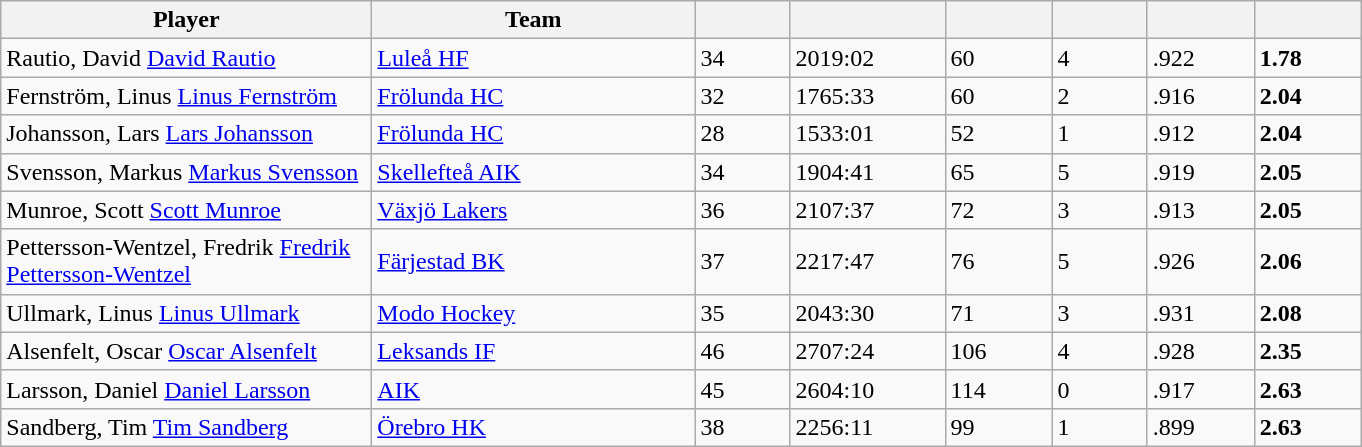<table class="wikitable sortable">
<tr>
<th style="width: 15em;">Player</th>
<th style="width: 13em;">Team</th>
<th style="width: 3.5em;"></th>
<th style="width: 6em;"></th>
<th style="width: 4em;"></th>
<th style="width: 3.5em;"></th>
<th style="width: 4em;"></th>
<th style="width: 4em;"></th>
</tr>
<tr>
<td><span>Rautio, David</span> <a href='#'>David Rautio</a></td>
<td><a href='#'>Luleå HF</a></td>
<td>34</td>
<td>2019:02</td>
<td>60</td>
<td>4</td>
<td>.922</td>
<td><strong>1.78</strong></td>
</tr>
<tr>
<td><span>Fernström, Linus</span> <a href='#'>Linus Fernström</a></td>
<td><a href='#'>Frölunda HC</a></td>
<td>32</td>
<td>1765:33</td>
<td>60</td>
<td>2</td>
<td>.916</td>
<td><strong>2.04</strong></td>
</tr>
<tr>
<td><span>Johansson, Lars</span> <a href='#'>Lars Johansson</a></td>
<td><a href='#'>Frölunda HC</a></td>
<td>28</td>
<td>1533:01</td>
<td>52</td>
<td>1</td>
<td>.912</td>
<td><strong>2.04</strong></td>
</tr>
<tr>
<td><span>Svensson, Markus</span> <a href='#'>Markus Svensson</a></td>
<td><a href='#'>Skellefteå AIK</a></td>
<td>34</td>
<td>1904:41</td>
<td>65</td>
<td>5</td>
<td>.919</td>
<td><strong>2.05</strong></td>
</tr>
<tr>
<td><span>Munroe, Scott</span> <a href='#'>Scott Munroe</a></td>
<td><a href='#'>Växjö Lakers</a></td>
<td>36</td>
<td>2107:37</td>
<td>72</td>
<td>3</td>
<td>.913</td>
<td><strong>2.05</strong></td>
</tr>
<tr>
<td><span>Pettersson-Wentzel, Fredrik</span> <a href='#'>Fredrik Pettersson-Wentzel</a></td>
<td><a href='#'>Färjestad BK</a></td>
<td>37</td>
<td>2217:47</td>
<td>76</td>
<td>5</td>
<td>.926</td>
<td><strong>2.06</strong></td>
</tr>
<tr>
<td><span>Ullmark, Linus</span> <a href='#'>Linus Ullmark</a></td>
<td><a href='#'>Modo Hockey</a></td>
<td>35</td>
<td>2043:30</td>
<td>71</td>
<td>3</td>
<td>.931</td>
<td><strong>2.08</strong></td>
</tr>
<tr>
<td><span>Alsenfelt, Oscar</span> <a href='#'>Oscar Alsenfelt</a></td>
<td><a href='#'>Leksands IF</a></td>
<td>46</td>
<td>2707:24</td>
<td>106</td>
<td>4</td>
<td>.928</td>
<td><strong>2.35</strong></td>
</tr>
<tr>
<td><span>Larsson, Daniel</span> <a href='#'>Daniel Larsson</a></td>
<td><a href='#'>AIK</a></td>
<td>45</td>
<td>2604:10</td>
<td>114</td>
<td>0</td>
<td>.917</td>
<td><strong>2.63</strong></td>
</tr>
<tr>
<td><span>Sandberg, Tim</span> <a href='#'>Tim Sandberg</a></td>
<td><a href='#'>Örebro HK</a></td>
<td>38</td>
<td>2256:11</td>
<td>99</td>
<td>1</td>
<td>.899</td>
<td><strong>2.63</strong></td>
</tr>
</table>
